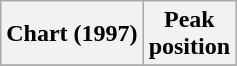<table class="wikitable plainrowheaders">
<tr>
<th scope="col">Chart (1997)</th>
<th scope="col">Peak<br>position</th>
</tr>
<tr>
</tr>
</table>
